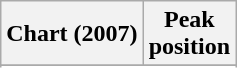<table class="wikitable sortable plainrowheaders">
<tr>
<th scope="col">Chart (2007)</th>
<th scope="col">Peak<br>position</th>
</tr>
<tr>
</tr>
<tr>
</tr>
</table>
